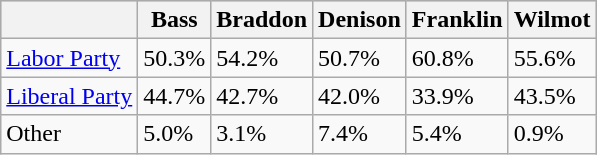<table class="wikitable">
<tr style="background:#ccc;">
<th></th>
<th>Bass</th>
<th>Braddon</th>
<th>Denison</th>
<th>Franklin</th>
<th>Wilmot</th>
</tr>
<tr>
<td><a href='#'>Labor Party</a></td>
<td>50.3%</td>
<td>54.2%</td>
<td>50.7%</td>
<td>60.8%</td>
<td>55.6%</td>
</tr>
<tr>
<td><a href='#'>Liberal Party</a></td>
<td>44.7%</td>
<td>42.7%</td>
<td>42.0%</td>
<td>33.9%</td>
<td>43.5%</td>
</tr>
<tr>
<td>Other</td>
<td>5.0%</td>
<td>3.1%</td>
<td>7.4%</td>
<td>5.4%</td>
<td>0.9%</td>
</tr>
</table>
